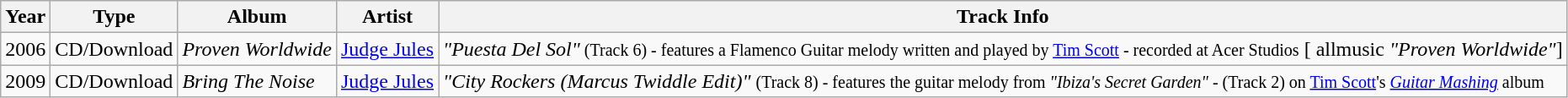<table class="wikitable">
<tr>
<th>Year</th>
<th>Type</th>
<th>Album</th>
<th>Artist</th>
<th>Track Info</th>
</tr>
<tr>
<td>2006</td>
<td>CD/Download</td>
<td><em>Proven Worldwide</em></td>
<td><a href='#'>Judge Jules</a></td>
<td><em>"Puesta Del Sol"</em><small> (Track 6) - features a Flamenco Guitar melody written and played by <a href='#'>Tim Scott</a> - recorded at Acer Studios</small> [ allmusic  <em>"Proven Worldwide"</em>]</td>
</tr>
<tr>
<td>2009</td>
<td>CD/Download</td>
<td><em>Bring The Noise</em></td>
<td><a href='#'>Judge Jules</a></td>
<td><em>"City Rockers (Marcus Twiddle Edit)"</em> <small> (Track 8) - features the guitar melody from <em>"Ibiza's Secret Garden"</em> - (Track 2) on <a href='#'>Tim Scott</a>'s <em><a href='#'>Guitar Mashing</a></em> album</small></td>
</tr>
</table>
